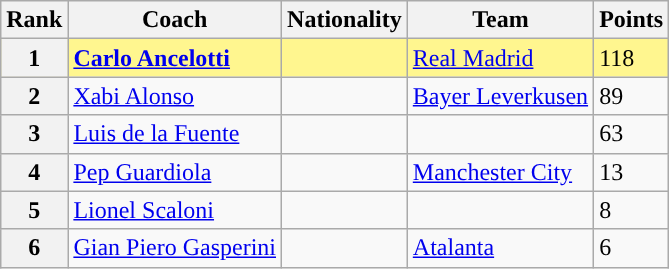<table class="wikitable sortable">
<tr>
<th>Rank</th>
<th>Coach</th>
<th>Nationality</th>
<th>Team</th>
<th>Points</th>
</tr>
<tr style="background-color:#FFF68F">
<th scope="row">1</th>
<td><strong><a href='#'>Carlo Ancelotti</a></strong></td>
<td></td>
<td> <a href='#'>Real Madrid</a></td>
<td>118</td>
</tr>
<tr>
<th scope="row">2</th>
<td><a href='#'>Xabi Alonso</a></td>
<td></td>
<td> <a href='#'>Bayer Leverkusen</a></td>
<td>89</td>
</tr>
<tr>
<th scope="row">3</th>
<td><a href='#'>Luis de la Fuente</a></td>
<td></td>
<td></td>
<td>63</td>
</tr>
<tr>
<th scope="row">4</th>
<td><a href='#'>Pep Guardiola</a></td>
<td></td>
<td> <a href='#'>Manchester City</a></td>
<td>13</td>
</tr>
<tr>
<th scope="row">5</th>
<td><a href='#'>Lionel Scaloni</a></td>
<td></td>
<td></td>
<td>8</td>
</tr>
<tr>
<th scope="row">6</th>
<td><a href='#'>Gian Piero Gasperini</a></td>
<td></td>
<td> <a href='#'>Atalanta</a></td>
<td>6</td>
</tr>
</table>
